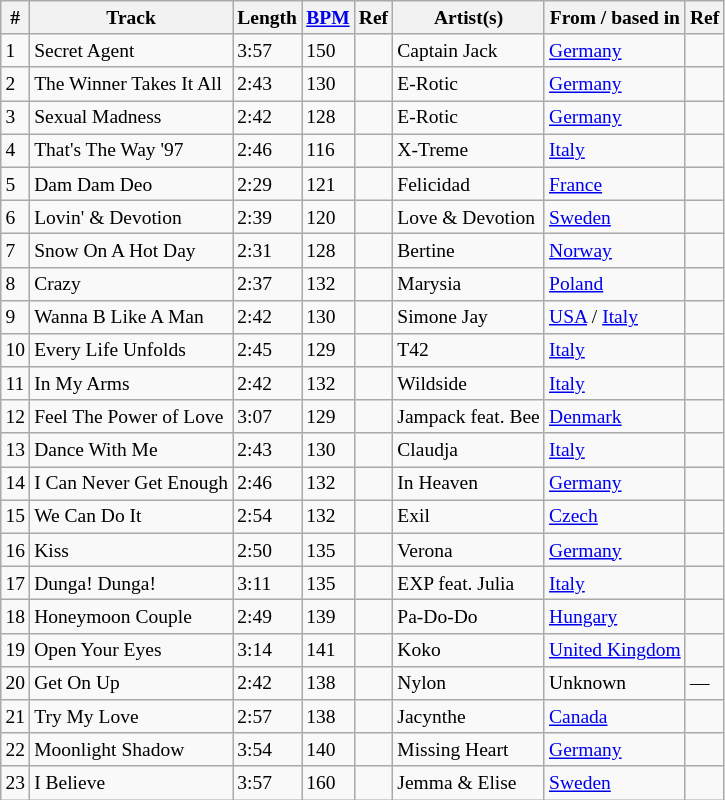<table class="wikitable" style="font-size: small;">
<tr>
<th>#</th>
<th>Track</th>
<th>Length</th>
<th><a href='#'>BPM</a></th>
<th>Ref</th>
<th>Artist(s)</th>
<th>From / based in</th>
<th>Ref</th>
</tr>
<tr>
<td>1</td>
<td>Secret Agent</td>
<td>3:57</td>
<td>150</td>
<td></td>
<td>Captain Jack</td>
<td><a href='#'>Germany</a></td>
<td></td>
</tr>
<tr>
<td>2</td>
<td>The Winner Takes It All</td>
<td>2:43</td>
<td>130</td>
<td></td>
<td>E-Rotic</td>
<td><a href='#'>Germany</a></td>
<td></td>
</tr>
<tr>
<td>3</td>
<td>Sexual Madness</td>
<td>2:42</td>
<td>128</td>
<td></td>
<td>E-Rotic</td>
<td><a href='#'>Germany</a></td>
<td></td>
</tr>
<tr>
<td>4</td>
<td>That's The Way '97</td>
<td>2:46</td>
<td>116</td>
<td></td>
<td>X-Treme</td>
<td><a href='#'>Italy</a></td>
<td></td>
</tr>
<tr>
<td>5</td>
<td>Dam Dam Deo</td>
<td>2:29</td>
<td>121</td>
<td></td>
<td>Felicidad</td>
<td><a href='#'>France</a></td>
<td></td>
</tr>
<tr>
<td>6</td>
<td>Lovin' & Devotion</td>
<td>2:39</td>
<td>120</td>
<td></td>
<td>Love & Devotion</td>
<td><a href='#'>Sweden</a></td>
<td></td>
</tr>
<tr>
<td>7</td>
<td>Snow On A Hot Day</td>
<td>2:31</td>
<td>128</td>
<td></td>
<td>Bertine</td>
<td><a href='#'>Norway</a></td>
<td></td>
</tr>
<tr>
<td>8</td>
<td>Crazy</td>
<td>2:37</td>
<td>132</td>
<td></td>
<td>Marysia</td>
<td><a href='#'>Poland</a></td>
<td></td>
</tr>
<tr>
<td>9</td>
<td>Wanna B Like A Man</td>
<td>2:42</td>
<td>130</td>
<td></td>
<td>Simone Jay</td>
<td><a href='#'>USA</a> / <a href='#'>Italy</a></td>
<td></td>
</tr>
<tr>
<td>10</td>
<td>Every Life Unfolds</td>
<td>2:45</td>
<td>129</td>
<td></td>
<td>T42</td>
<td><a href='#'>Italy</a></td>
<td></td>
</tr>
<tr>
<td>11</td>
<td>In My Arms</td>
<td>2:42</td>
<td>132</td>
<td></td>
<td>Wildside</td>
<td><a href='#'>Italy</a></td>
<td></td>
</tr>
<tr>
<td>12</td>
<td>Feel The Power of Love</td>
<td>3:07</td>
<td>129</td>
<td></td>
<td>Jampack feat. Bee</td>
<td><a href='#'>Denmark</a></td>
<td></td>
</tr>
<tr>
<td>13</td>
<td>Dance With Me</td>
<td>2:43</td>
<td>130</td>
<td></td>
<td>Claudja</td>
<td><a href='#'>Italy</a></td>
<td></td>
</tr>
<tr>
<td>14</td>
<td>I Can Never Get Enough</td>
<td>2:46</td>
<td>132</td>
<td></td>
<td>In Heaven</td>
<td><a href='#'>Germany</a></td>
<td></td>
</tr>
<tr>
<td>15</td>
<td>We Can Do It</td>
<td>2:54</td>
<td>132</td>
<td></td>
<td>Exil</td>
<td><a href='#'>Czech</a></td>
<td></td>
</tr>
<tr>
<td>16</td>
<td>Kiss</td>
<td>2:50</td>
<td>135</td>
<td></td>
<td>Verona</td>
<td><a href='#'>Germany</a></td>
<td></td>
</tr>
<tr>
<td>17</td>
<td>Dunga! Dunga!</td>
<td>3:11</td>
<td>135</td>
<td></td>
<td>EXP feat. Julia</td>
<td><a href='#'>Italy</a></td>
<td></td>
</tr>
<tr>
<td>18</td>
<td>Honeymoon Couple</td>
<td>2:49</td>
<td>139</td>
<td></td>
<td>Pa-Do-Do</td>
<td><a href='#'>Hungary</a></td>
<td></td>
</tr>
<tr>
<td>19</td>
<td>Open Your Eyes</td>
<td>3:14</td>
<td>141</td>
<td></td>
<td>Koko</td>
<td><a href='#'>United Kingdom</a></td>
<td></td>
</tr>
<tr>
<td>20</td>
<td>Get On Up</td>
<td>2:42</td>
<td>138</td>
<td></td>
<td>Nylon</td>
<td>Unknown</td>
<td>—</td>
</tr>
<tr>
<td>21</td>
<td>Try My Love</td>
<td>2:57</td>
<td>138</td>
<td></td>
<td>Jacynthe</td>
<td><a href='#'>Canada</a></td>
<td></td>
</tr>
<tr>
<td>22</td>
<td>Moonlight Shadow</td>
<td>3:54</td>
<td>140</td>
<td></td>
<td>Missing Heart</td>
<td><a href='#'>Germany</a></td>
<td></td>
</tr>
<tr>
<td>23</td>
<td>I Believe</td>
<td>3:57</td>
<td>160</td>
<td></td>
<td>Jemma & Elise</td>
<td><a href='#'>Sweden</a></td>
<td></td>
</tr>
</table>
